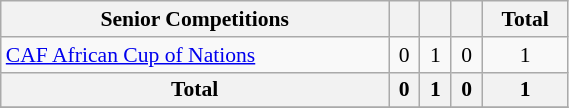<table class="wikitable" style="width:30%; font-size:90%; text-align:center">
<tr>
<th>Senior Competitions</th>
<th></th>
<th></th>
<th></th>
<th>Total</th>
</tr>
<tr>
<td align=left><a href='#'>CAF African Cup of Nations</a></td>
<td>0</td>
<td>1</td>
<td>0</td>
<td>1</td>
</tr>
<tr>
<th>Total</th>
<th>0</th>
<th>1</th>
<th>0</th>
<th>1</th>
</tr>
<tr>
</tr>
</table>
